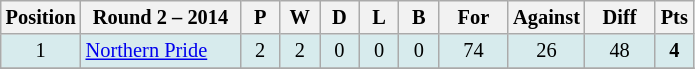<table class="wikitable" style="text-align:center; font-size:85%;">
<tr>
<th width=40 abbr="Position">Position</th>
<th width=100>Round 2 – 2014</th>
<th width=20 abbr="Played">P</th>
<th width=20 abbr="Won">W</th>
<th width=20 abbr="Drawn">D</th>
<th width=20 abbr="Lost">L</th>
<th width=20 abbr="Bye">B</th>
<th width=40 abbr="Points for">For</th>
<th width=40 abbr="Points against">Against</th>
<th width=40 abbr="Points difference">Diff</th>
<th width=20 abbr="Points">Pts</th>
</tr>
<tr style="background: #d7ebed;">
<td>1</td>
<td style="text-align:left;"> <a href='#'>Northern Pride</a></td>
<td>2</td>
<td>2</td>
<td>0</td>
<td>0</td>
<td>0</td>
<td>74</td>
<td>26</td>
<td>48</td>
<td><strong>4</strong></td>
</tr>
<tr>
</tr>
</table>
